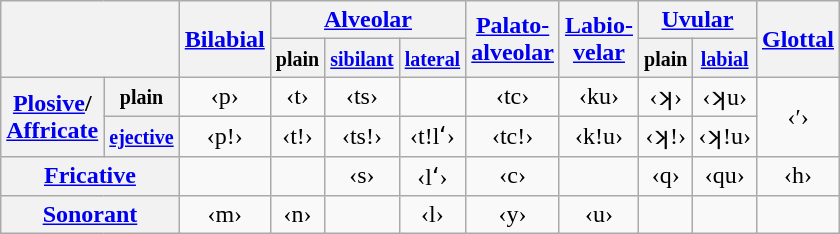<table class="wikitable" style="text-align:center">
<tr>
<th rowspan="2" colspan="2"></th>
<th rowspan="2"><a href='#'>Bilabial</a></th>
<th colspan="3"><a href='#'>Alveolar</a></th>
<th rowspan="2"><a href='#'>Palato-<br>alveolar</a></th>
<th rowspan="2"><a href='#'>Labio-<br>velar</a></th>
<th colspan="2"><a href='#'>Uvular</a></th>
<th rowspan="2"><a href='#'>Glottal</a></th>
</tr>
<tr>
<th><small>plain</small></th>
<th><small><a href='#'>sibilant</a></small></th>
<th><small><a href='#'>lateral</a></small></th>
<th><small>plain</small></th>
<th><small><a href='#'>labial</a></small></th>
</tr>
<tr>
<th rowspan="2"><a href='#'>Plosive</a>/<br><a href='#'>Affricate</a></th>
<th><small> plain</small></th>
<td> ‹p›</td>
<td> ‹t›</td>
<td> ‹ts›</td>
<td></td>
<td> ‹tc›</td>
<td> ‹ku›</td>
<td> ‹ʞ›</td>
<td> ‹ʞu›</td>
<td rowspan="2"> ‹′›</td>
</tr>
<tr>
<th><small><a href='#'>ejective</a></small></th>
<td> ‹p!›</td>
<td> ‹t!›</td>
<td> ‹ts!›</td>
<td> ‹t!lʻ›</td>
<td> ‹tc!›</td>
<td> ‹k!u›</td>
<td> ‹ʞ!›</td>
<td> ‹ʞ!u›</td>
</tr>
<tr>
<th colspan="2"><a href='#'>Fricative</a></th>
<td></td>
<td></td>
<td> ‹s›</td>
<td> ‹lʻ›</td>
<td> ‹c›</td>
<td></td>
<td> ‹q›</td>
<td> ‹qu›</td>
<td> ‹h›</td>
</tr>
<tr>
<th colspan="2"><a href='#'>Sonorant</a></th>
<td> ‹m›</td>
<td> ‹n›</td>
<td></td>
<td> ‹l›</td>
<td> ‹y›</td>
<td> ‹u›</td>
<td></td>
<td></td>
<td></td>
</tr>
</table>
